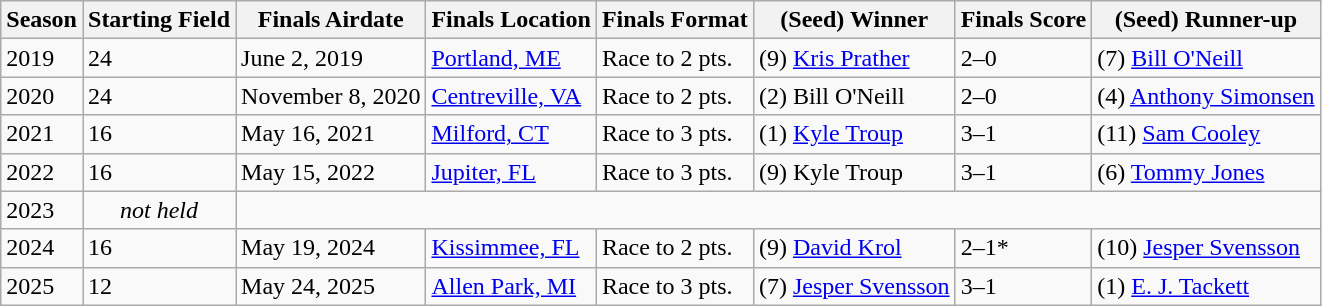<table class="wikitable unsortable">
<tr>
<th>Season</th>
<th>Starting Field</th>
<th>Finals Airdate</th>
<th>Finals Location</th>
<th>Finals Format</th>
<th>(Seed) Winner</th>
<th>Finals Score</th>
<th>(Seed) Runner-up</th>
</tr>
<tr>
<td>2019</td>
<td>24</td>
<td>June 2, 2019</td>
<td><a href='#'>Portland, ME</a></td>
<td>Race to 2 pts.</td>
<td>(9) <a href='#'>Kris Prather</a></td>
<td>2–0</td>
<td>(7) <a href='#'>Bill O'Neill</a></td>
</tr>
<tr>
<td>2020</td>
<td>24</td>
<td>November 8, 2020</td>
<td><a href='#'>Centreville, VA</a></td>
<td>Race to 2 pts.</td>
<td>(2) Bill O'Neill</td>
<td>2–0</td>
<td>(4) <a href='#'>Anthony Simonsen</a></td>
</tr>
<tr>
<td>2021</td>
<td>16</td>
<td>May 16, 2021</td>
<td><a href='#'>Milford, CT</a></td>
<td>Race to 3 pts.</td>
<td>(1) <a href='#'>Kyle Troup</a></td>
<td>3–1</td>
<td>(11) <a href='#'>Sam Cooley</a></td>
</tr>
<tr>
<td>2022</td>
<td>16</td>
<td>May 15, 2022</td>
<td><a href='#'>Jupiter, FL</a></td>
<td>Race to 3 pts.</td>
<td>(9) Kyle Troup</td>
<td>3–1</td>
<td>(6) <a href='#'>Tommy Jones</a></td>
</tr>
<tr>
<td>2023</td>
<td columnspan=7 align=center><em>not held</em></td>
</tr>
<tr>
<td>2024</td>
<td>16</td>
<td>May 19, 2024</td>
<td><a href='#'>Kissimmee, FL</a></td>
<td>Race to 2 pts.</td>
<td>(9) <a href='#'>David Krol</a></td>
<td>2–1*</td>
<td>(10) <a href='#'>Jesper Svensson</a></td>
</tr>
<tr>
<td>2025</td>
<td>12</td>
<td>May 24, 2025</td>
<td><a href='#'>Allen Park, MI</a></td>
<td>Race to 3 pts.</td>
<td>(7) <a href='#'>Jesper Svensson</a></td>
<td>3–1</td>
<td>(1) <a href='#'>E. J. Tackett</a></td>
</tr>
</table>
